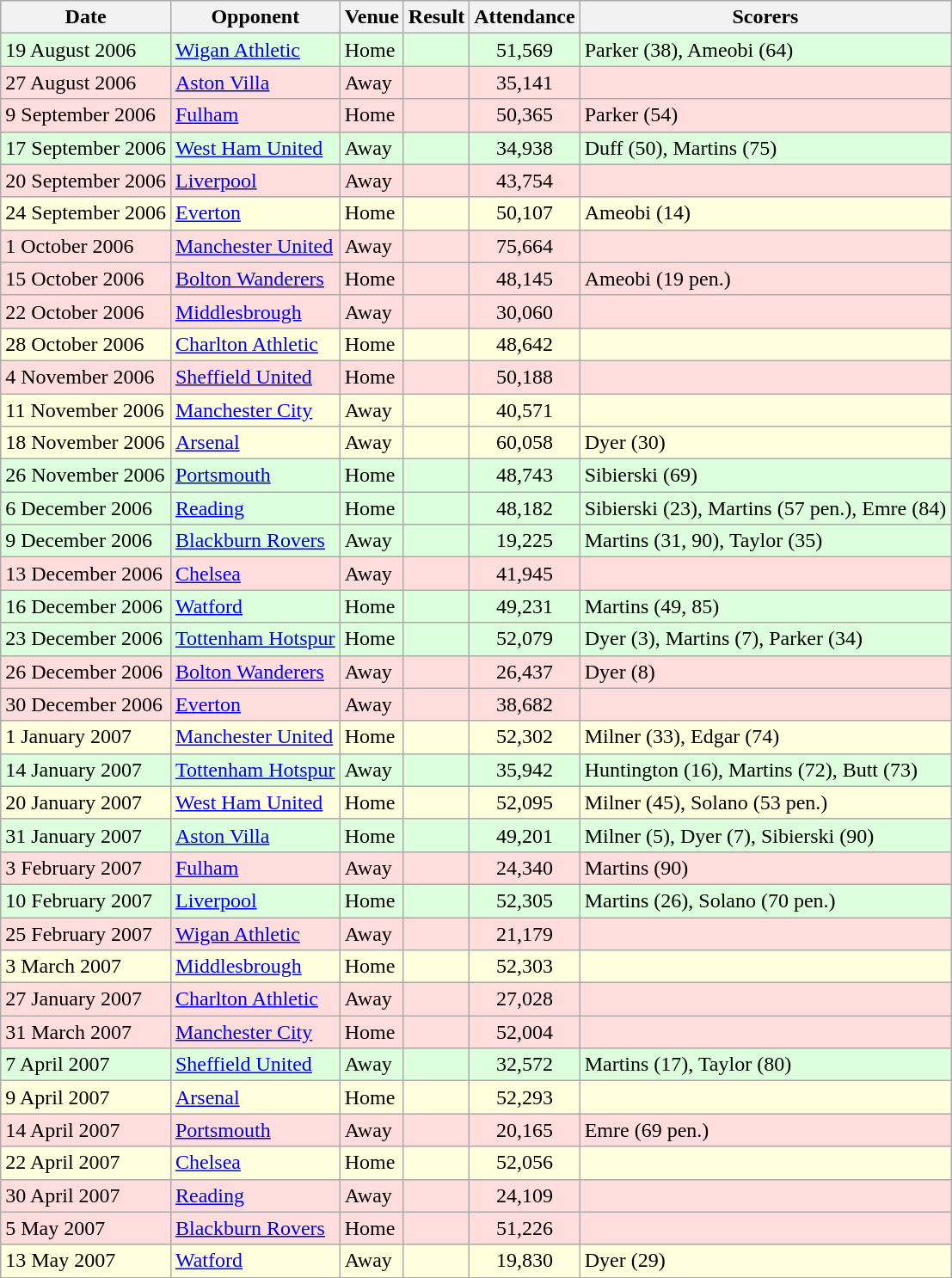<table class="wikitable">
<tr>
<th>Date</th>
<th>Opponent</th>
<th>Venue</th>
<th>Result</th>
<th>Attendance</th>
<th>Scorers</th>
</tr>
<tr style="background:#dfd;">
<td>19 August 2006</td>
<td><a href='#'>Wigan Athletic</a></td>
<td>Home</td>
<td></td>
<td style="text-align:center;">51,569</td>
<td>Parker (38), Ameobi (64)</td>
</tr>
<tr style="background:#fdd;">
<td>27 August 2006</td>
<td><a href='#'>Aston Villa</a></td>
<td>Away</td>
<td></td>
<td style="text-align:center;">35,141</td>
<td></td>
</tr>
<tr style="background:#fdd;">
<td>9 September 2006</td>
<td><a href='#'>Fulham</a></td>
<td>Home</td>
<td></td>
<td style="text-align:center;">50,365</td>
<td>Parker (54)</td>
</tr>
<tr style="background:#dfd;">
<td>17 September 2006</td>
<td><a href='#'>West Ham United</a></td>
<td>Away</td>
<td></td>
<td style="text-align:center;">34,938</td>
<td>Duff (50), Martins (75)</td>
</tr>
<tr style="background:#fdd;">
<td>20 September 2006</td>
<td><a href='#'>Liverpool</a></td>
<td>Away</td>
<td></td>
<td style="text-align:center;">43,754</td>
<td></td>
</tr>
<tr style="background:#ffd;">
<td>24 September 2006</td>
<td><a href='#'>Everton</a></td>
<td>Home</td>
<td></td>
<td style="text-align:center;">50,107</td>
<td>Ameobi (14)</td>
</tr>
<tr style="background:#fdd;">
<td>1 October 2006</td>
<td><a href='#'>Manchester United</a></td>
<td>Away</td>
<td></td>
<td style="text-align:center;">75,664</td>
<td></td>
</tr>
<tr style="background:#fdd;">
<td>15 October 2006</td>
<td><a href='#'>Bolton Wanderers</a></td>
<td>Home</td>
<td></td>
<td style="text-align:center;">48,145</td>
<td>Ameobi (19 pen.)</td>
</tr>
<tr style="background:#fdd;">
<td>22 October 2006</td>
<td><a href='#'>Middlesbrough</a></td>
<td>Away</td>
<td></td>
<td style="text-align:center;">30,060</td>
<td></td>
</tr>
<tr style="background:#ffd;">
<td>28 October 2006</td>
<td><a href='#'>Charlton Athletic</a></td>
<td>Home</td>
<td></td>
<td style="text-align:center;">48,642</td>
<td></td>
</tr>
<tr style="background:#fdd;">
<td>4 November 2006</td>
<td><a href='#'>Sheffield United</a></td>
<td>Home</td>
<td></td>
<td style="text-align:center;">50,188</td>
<td></td>
</tr>
<tr style="background:#ffd;">
<td>11 November 2006</td>
<td><a href='#'>Manchester City</a></td>
<td>Away</td>
<td></td>
<td style="text-align:center;">40,571</td>
<td></td>
</tr>
<tr style="background:#ffd;">
<td>18 November 2006</td>
<td><a href='#'>Arsenal</a></td>
<td>Away</td>
<td></td>
<td style="text-align:center;">60,058</td>
<td>Dyer (30)</td>
</tr>
<tr style="background:#dfd;">
<td>26 November 2006</td>
<td><a href='#'>Portsmouth</a></td>
<td>Home</td>
<td></td>
<td style="text-align:center;">48,743</td>
<td>Sibierski (69)</td>
</tr>
<tr style="background:#dfd;">
<td>6 December 2006</td>
<td><a href='#'>Reading</a></td>
<td>Home</td>
<td></td>
<td style="text-align:center;">48,182</td>
<td>Sibierski (23), Martins (57 pen.), Emre (84)</td>
</tr>
<tr style="background:#dfd;">
<td>9 December 2006</td>
<td><a href='#'>Blackburn Rovers</a></td>
<td>Away</td>
<td></td>
<td style="text-align:center;">19,225</td>
<td>Martins (31, 90), Taylor (35)</td>
</tr>
<tr style="background:#fdd;">
<td>13 December 2006</td>
<td><a href='#'>Chelsea</a></td>
<td>Away</td>
<td></td>
<td style="text-align:center;">41,945</td>
<td></td>
</tr>
<tr style="background:#dfd;">
<td>16 December 2006</td>
<td><a href='#'>Watford</a></td>
<td>Home</td>
<td></td>
<td style="text-align:center;">49,231</td>
<td>Martins (49, 85)</td>
</tr>
<tr style="background:#dfd;">
<td>23 December 2006</td>
<td><a href='#'>Tottenham Hotspur</a></td>
<td>Home</td>
<td></td>
<td style="text-align:center;">52,079</td>
<td>Dyer (3), Martins (7), Parker (34)</td>
</tr>
<tr style="background:#fdd;">
<td>26 December 2006</td>
<td><a href='#'>Bolton Wanderers</a></td>
<td>Away</td>
<td></td>
<td style="text-align:center;">26,437</td>
<td>Dyer (8)</td>
</tr>
<tr style="background:#fdd;">
<td>30 December 2006</td>
<td><a href='#'>Everton</a></td>
<td>Away</td>
<td></td>
<td style="text-align:center;">38,682</td>
<td></td>
</tr>
<tr style="background:#ffd;">
<td>1 January 2007</td>
<td><a href='#'>Manchester United</a></td>
<td>Home</td>
<td></td>
<td style="text-align:center;">52,302</td>
<td>Milner (33), Edgar (74)</td>
</tr>
<tr style="background:#dfd;">
<td>14 January 2007</td>
<td><a href='#'>Tottenham Hotspur</a></td>
<td>Away</td>
<td></td>
<td style="text-align:center;">35,942</td>
<td>Huntington (16), Martins (72), Butt (73)</td>
</tr>
<tr style="background:#ffd;">
<td>20 January 2007</td>
<td><a href='#'>West Ham United</a></td>
<td>Home</td>
<td></td>
<td style="text-align:center;">52,095</td>
<td>Milner (45), Solano (53 pen.)</td>
</tr>
<tr style="background:#dfd;">
<td>31 January 2007</td>
<td><a href='#'>Aston Villa</a></td>
<td>Home</td>
<td></td>
<td style="text-align:center;">49,201</td>
<td>Milner (5), Dyer (7), Sibierski (90)</td>
</tr>
<tr style="background:#fdd;">
<td>3 February 2007</td>
<td><a href='#'>Fulham</a></td>
<td>Away</td>
<td></td>
<td style="text-align:center;">24,340</td>
<td>Martins (90)</td>
</tr>
<tr style="background:#dfd;">
<td>10 February 2007</td>
<td><a href='#'>Liverpool</a></td>
<td>Home</td>
<td></td>
<td style="text-align:center;">52,305</td>
<td>Martins (26), Solano (70 pen.)</td>
</tr>
<tr style="background:#fdd;">
<td>25 February 2007</td>
<td><a href='#'>Wigan Athletic</a></td>
<td>Away</td>
<td></td>
<td style="text-align:center;">21,179</td>
<td></td>
</tr>
<tr style="background:#ffd;">
<td>3 March 2007</td>
<td><a href='#'>Middlesbrough</a></td>
<td>Home</td>
<td></td>
<td style="text-align:center;">52,303</td>
<td></td>
</tr>
<tr style="background:#fdd;">
<td>27 January 2007</td>
<td><a href='#'>Charlton Athletic</a></td>
<td>Away</td>
<td></td>
<td style="text-align:center;">27,028</td>
<td></td>
</tr>
<tr style="background:#fdd;">
<td>31 March 2007</td>
<td><a href='#'>Manchester City</a></td>
<td>Home</td>
<td></td>
<td style="text-align:center;">52,004</td>
<td></td>
</tr>
<tr style="background:#dfd;">
<td>7 April 2007</td>
<td><a href='#'>Sheffield United</a></td>
<td>Away</td>
<td></td>
<td style="text-align:center;">32,572</td>
<td>Martins (17), Taylor (80)</td>
</tr>
<tr style="background:#ffd;">
<td>9 April 2007</td>
<td><a href='#'>Arsenal</a></td>
<td>Home</td>
<td></td>
<td style="text-align:center;">52,293</td>
<td></td>
</tr>
<tr style="background:#fdd;">
<td>14 April 2007</td>
<td><a href='#'>Portsmouth</a></td>
<td>Away</td>
<td></td>
<td style="text-align:center;">20,165</td>
<td>Emre (69 pen.)</td>
</tr>
<tr style="background:#ffd;">
<td>22 April 2007</td>
<td><a href='#'>Chelsea</a></td>
<td>Home</td>
<td></td>
<td style="text-align:center;">52,056</td>
<td></td>
</tr>
<tr style="background:#fdd;">
<td>30 April 2007</td>
<td><a href='#'>Reading</a></td>
<td>Away</td>
<td></td>
<td style="text-align:center;">24,109</td>
<td></td>
</tr>
<tr style="background:#fdd;">
<td>5 May 2007</td>
<td><a href='#'>Blackburn Rovers</a></td>
<td>Home</td>
<td></td>
<td style="text-align:center;">51,226</td>
<td></td>
</tr>
<tr style="background:#ffd;">
<td>13 May 2007</td>
<td><a href='#'>Watford</a></td>
<td>Away</td>
<td></td>
<td style="text-align:center;">19,830</td>
<td>Dyer (29)</td>
</tr>
</table>
